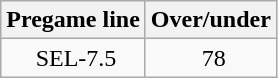<table class="wikitable">
<tr align="center">
<th style=>Pregame line</th>
<th style=>Over/under</th>
</tr>
<tr align="center">
<td> SEL-7.5</td>
<td> 78</td>
</tr>
</table>
